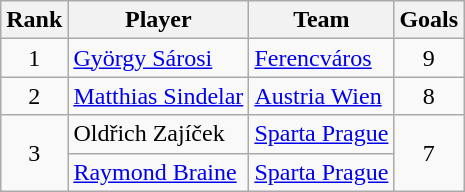<table class="wikitable" style="text-align:center">
<tr>
<th>Rank</th>
<th>Player</th>
<th>Team</th>
<th>Goals</th>
</tr>
<tr>
<td>1</td>
<td align=left> <a href='#'>György Sárosi</a></td>
<td align=left> <a href='#'>Ferencváros</a></td>
<td>9</td>
</tr>
<tr>
<td>2</td>
<td align=left> <a href='#'>Matthias Sindelar</a></td>
<td align=left> <a href='#'>Austria Wien</a></td>
<td>8</td>
</tr>
<tr>
<td rowspan=2>3</td>
<td align=left> Oldřich Zajíček</td>
<td align=left> <a href='#'>Sparta Prague</a></td>
<td rowspan=2>7</td>
</tr>
<tr>
<td align=left> <a href='#'>Raymond Braine</a></td>
<td align=left> <a href='#'>Sparta Prague</a></td>
</tr>
</table>
